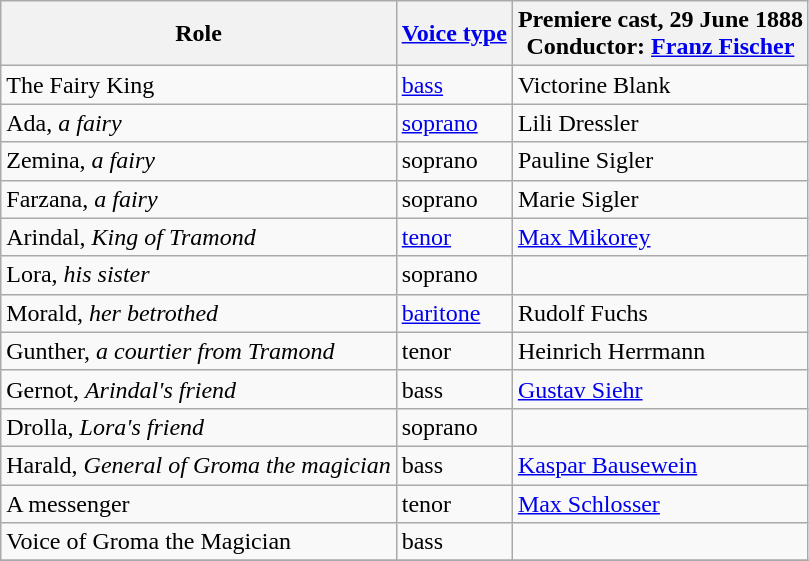<table class="wikitable">
<tr>
<th>Role</th>
<th><a href='#'>Voice type</a></th>
<th>Premiere cast, 29 June 1888<br>Conductor: <a href='#'>Franz Fischer</a></th>
</tr>
<tr>
<td>The Fairy King</td>
<td><a href='#'>bass</a></td>
<td>Victorine Blank</td>
</tr>
<tr>
<td>Ada, <em>a fairy</em></td>
<td><a href='#'>soprano</a></td>
<td>Lili Dressler</td>
</tr>
<tr>
<td>Zemina, <em>a fairy</em></td>
<td>soprano</td>
<td>Pauline Sigler</td>
</tr>
<tr>
<td>Farzana, <em>a fairy</em></td>
<td>soprano</td>
<td>Marie Sigler</td>
</tr>
<tr>
<td>Arindal, <em>King of Tramond</em></td>
<td><a href='#'>tenor</a></td>
<td><a href='#'>Max Mikorey</a></td>
</tr>
<tr>
<td>Lora, <em>his sister</em></td>
<td>soprano</td>
<td></td>
</tr>
<tr>
<td>Morald, <em>her betrothed</em></td>
<td><a href='#'>baritone</a></td>
<td>Rudolf Fuchs</td>
</tr>
<tr>
<td>Gunther, <em>a courtier from Tramond</em></td>
<td>tenor</td>
<td>Heinrich Herrmann</td>
</tr>
<tr>
<td>Gernot, <em>Arindal's friend</em></td>
<td>bass</td>
<td><a href='#'>Gustav Siehr</a></td>
</tr>
<tr>
<td>Drolla, <em>Lora's friend</em></td>
<td>soprano</td>
<td></td>
</tr>
<tr>
<td>Harald, <em>General of Groma the magician</em></td>
<td>bass</td>
<td><a href='#'>Kaspar Bausewein</a></td>
</tr>
<tr>
<td>A messenger</td>
<td>tenor</td>
<td><a href='#'>Max Schlosser</a></td>
</tr>
<tr>
<td>Voice of Groma the Magician</td>
<td>bass</td>
<td></td>
</tr>
<tr>
</tr>
</table>
